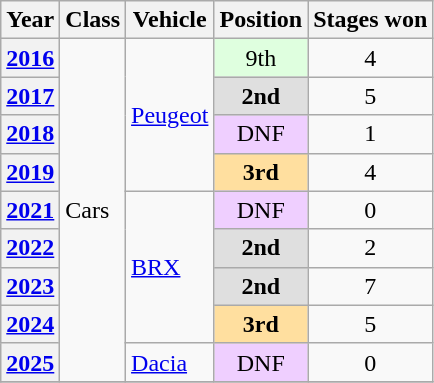<table class="wikitable">
<tr>
<th>Year</th>
<th>Class</th>
<th>Vehicle</th>
<th>Position</th>
<th>Stages won</th>
</tr>
<tr>
<th><a href='#'>2016</a></th>
<td rowspan=9>Cars</td>
<td rowspan=4> <a href='#'>Peugeot</a></td>
<td align="center" style="background:#DFFFDF;">9th</td>
<td align="center">4</td>
</tr>
<tr>
<th><a href='#'>2017</a></th>
<td align="center" style="background:#DFDFDF;"><strong>2nd</strong></td>
<td align="center">5</td>
</tr>
<tr>
<th><a href='#'>2018</a></th>
<td align="center" style="background:#EFCFFF;">DNF</td>
<td align="center">1</td>
</tr>
<tr>
<th><a href='#'>2019</a></th>
<td align="center" style="background:#FFDF9F;"><strong>3rd</strong></td>
<td align="center">4</td>
</tr>
<tr>
<th><a href='#'>2021</a></th>
<td rowspan=4> <a href='#'>BRX</a></td>
<td align="center" style="background:#EFCFFF;">DNF</td>
<td align="center">0</td>
</tr>
<tr>
<th><a href='#'>2022</a></th>
<td align="center" style="background:#DFDFDF;"><strong>2nd</strong></td>
<td align="center">2</td>
</tr>
<tr>
<th><a href='#'>2023</a></th>
<td align="center" style="background:#DFDFDF;"><strong>2nd</strong></td>
<td align="center">7</td>
</tr>
<tr>
<th><a href='#'>2024</a></th>
<td align="center" style="background:#FFDF9F;"><strong>3rd</strong></td>
<td align="center">5</td>
</tr>
<tr>
<th><a href='#'>2025</a></th>
<td> <a href='#'>Dacia</a></td>
<td align="center" style="background:#EFCFFF;">DNF</td>
<td align="center">0</td>
</tr>
<tr>
</tr>
</table>
